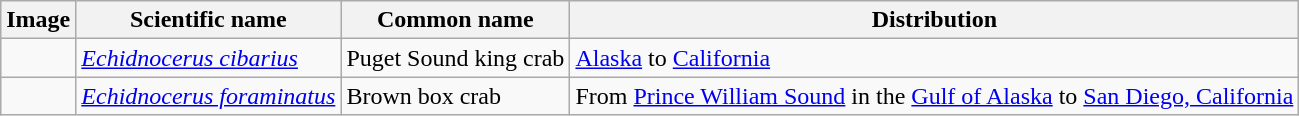<table class="wikitable">
<tr>
<th>Image</th>
<th>Scientific name</th>
<th>Common name</th>
<th>Distribution</th>
</tr>
<tr>
<td></td>
<td><em><a href='#'>Echidnocerus cibarius</a></em> </td>
<td>Puget Sound king crab</td>
<td><a href='#'>Alaska</a> to <a href='#'>California</a></td>
</tr>
<tr>
<td></td>
<td><em><a href='#'>Echidnocerus foraminatus</a></em> </td>
<td>Brown box crab</td>
<td>From <a href='#'>Prince William Sound</a> in the <a href='#'>Gulf of Alaska</a> to <a href='#'>San Diego, California</a></td>
</tr>
</table>
